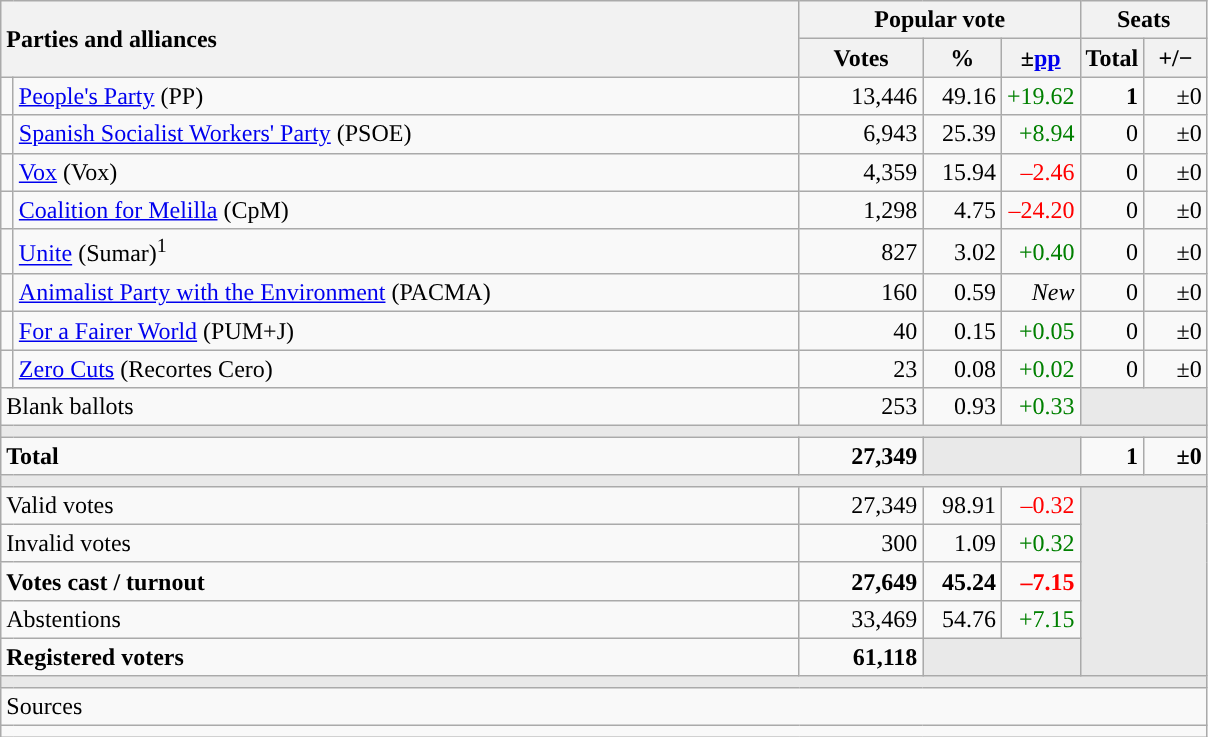<table class="wikitable" style="text-align:right;">
<tr>
<th style="text-align:left;" rowspan="2" colspan="2" width="525">Parties and alliances</th>
<th colspan="3">Popular vote</th>
<th colspan="2">Seats</th>
</tr>
<tr>
<th width="75">Votes</th>
<th width="45">%</th>
<th width="45">±<a href='#'>pp</a></th>
<th width="35">Total</th>
<th width="35">+/−</th>
</tr>
<tr>
<td width="1" style="color:inherit;background:"></td>
<td align="left"><a href='#'>People's Party</a> (PP)</td>
<td>13,446</td>
<td>49.16</td>
<td style="color:green;">+19.62</td>
<td><strong>1</strong></td>
<td>±0</td>
</tr>
<tr>
<td style="color:inherit;background:"></td>
<td align="left"><a href='#'>Spanish Socialist Workers' Party</a> (PSOE)</td>
<td>6,943</td>
<td>25.39</td>
<td style="color:green;">+8.94</td>
<td>0</td>
<td>±0</td>
</tr>
<tr>
<td style="color:inherit;background:"></td>
<td align="left"><a href='#'>Vox</a> (Vox)</td>
<td>4,359</td>
<td>15.94</td>
<td style="color:red;">–2.46</td>
<td>0</td>
<td>±0</td>
</tr>
<tr>
<td style="color:inherit;background:"></td>
<td align="left"><a href='#'>Coalition for Melilla</a> (CpM)</td>
<td>1,298</td>
<td>4.75</td>
<td style="color:red;">–24.20</td>
<td>0</td>
<td>±0</td>
</tr>
<tr>
<td style="color:inherit;background:"></td>
<td align="left"><a href='#'>Unite</a> (Sumar)<sup>1</sup></td>
<td>827</td>
<td>3.02</td>
<td style="color:green;">+0.40</td>
<td>0</td>
<td>±0</td>
</tr>
<tr>
<td style="color:inherit;background:"></td>
<td align="left"><a href='#'>Animalist Party with the Environment</a> (PACMA)</td>
<td>160</td>
<td>0.59</td>
<td><em>New</em></td>
<td>0</td>
<td>±0</td>
</tr>
<tr>
<td style="color:inherit;background:"></td>
<td align="left"><a href='#'>For a Fairer World</a> (PUM+J)</td>
<td>40</td>
<td>0.15</td>
<td style="color:green;">+0.05</td>
<td>0</td>
<td>±0</td>
</tr>
<tr>
<td style="color:inherit;background:"></td>
<td align="left"><a href='#'>Zero Cuts</a> (Recortes Cero)</td>
<td>23</td>
<td>0.08</td>
<td style="color:green;">+0.02</td>
<td>0</td>
<td>±0</td>
</tr>
<tr>
<td align="left" colspan="2">Blank ballots</td>
<td>253</td>
<td>0.93</td>
<td style="color:green;">+0.33</td>
<td bgcolor="#E9E9E9" colspan="2"></td>
</tr>
<tr>
<td colspan="7" bgcolor="#E9E9E9"></td>
</tr>
<tr style="font-weight:bold;">
<td align="left" colspan="2">Total</td>
<td>27,349</td>
<td bgcolor="#E9E9E9" colspan="2"></td>
<td>1</td>
<td>±0</td>
</tr>
<tr>
<td colspan="7" bgcolor="#E9E9E9"></td>
</tr>
<tr>
<td align="left" colspan="2">Valid votes</td>
<td>27,349</td>
<td>98.91</td>
<td style="color:red;">–0.32</td>
<td bgcolor="#E9E9E9" colspan="2" rowspan="5"></td>
</tr>
<tr>
<td align="left" colspan="2">Invalid votes</td>
<td>300</td>
<td>1.09</td>
<td style="color:green;">+0.32</td>
</tr>
<tr style="font-weight:bold;">
<td align="left" colspan="2">Votes cast / turnout</td>
<td>27,649</td>
<td>45.24</td>
<td style="color:red;">–7.15</td>
</tr>
<tr>
<td align="left" colspan="2">Abstentions</td>
<td>33,469</td>
<td>54.76</td>
<td style="color:green;">+7.15</td>
</tr>
<tr style="font-weight:bold;">
<td align="left" colspan="2">Registered voters</td>
<td>61,118</td>
<td bgcolor="#E9E9E9" colspan="2"></td>
</tr>
<tr>
<td colspan="7" bgcolor="#E9E9E9"></td>
</tr>
<tr>
<td align="left" colspan="7">Sources</td>
</tr>
<tr>
<td colspan="7" style="text-align:left; max-width:790px;"></td>
</tr>
</table>
